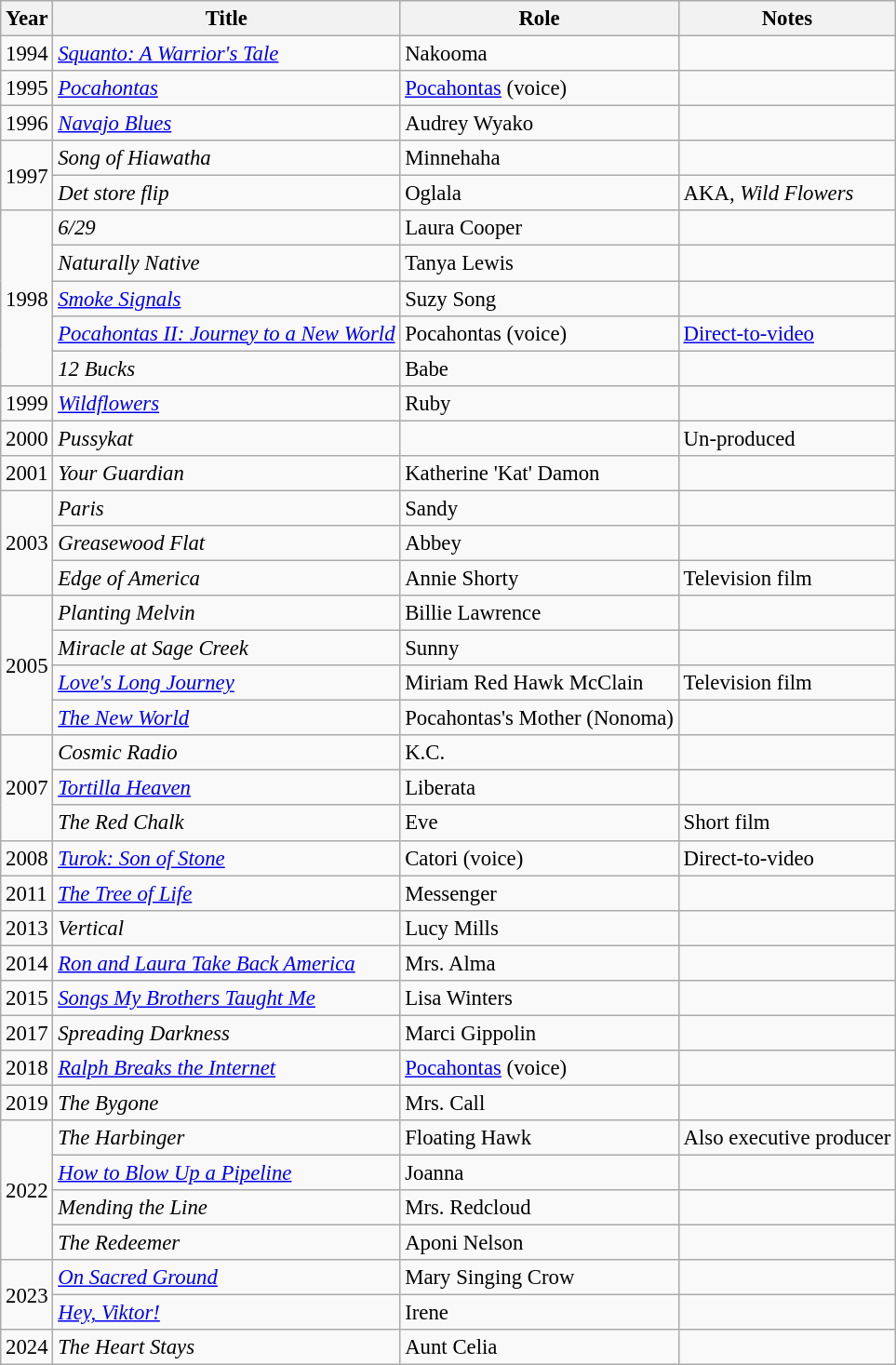<table class="wikitable" style="font-size:95%;">
<tr>
<th>Year</th>
<th>Title</th>
<th>Role</th>
<th>Notes</th>
</tr>
<tr>
<td>1994</td>
<td><em><a href='#'>Squanto: A Warrior's Tale</a></em></td>
<td>Nakooma</td>
<td></td>
</tr>
<tr>
<td>1995</td>
<td><em><a href='#'>Pocahontas</a></em></td>
<td><a href='#'>Pocahontas</a> (voice)</td>
<td></td>
</tr>
<tr>
<td>1996</td>
<td><em><a href='#'>Navajo Blues</a></em></td>
<td>Audrey Wyako</td>
<td></td>
</tr>
<tr>
<td rowspan="2">1997</td>
<td><em>Song of Hiawatha</em></td>
<td>Minnehaha</td>
<td></td>
</tr>
<tr>
<td><em>Det store flip</em></td>
<td>Oglala</td>
<td>AKA, <em>Wild Flowers</em></td>
</tr>
<tr>
<td rowspan="5">1998</td>
<td><em>6/29</em></td>
<td>Laura Cooper</td>
<td></td>
</tr>
<tr>
<td><em>Naturally Native</em></td>
<td>Tanya Lewis</td>
<td></td>
</tr>
<tr>
<td><em><a href='#'>Smoke Signals</a></em></td>
<td>Suzy Song</td>
<td></td>
</tr>
<tr>
<td><em><a href='#'>Pocahontas II: Journey to a New World</a></em></td>
<td>Pocahontas (voice)</td>
<td><a href='#'>Direct-to-video</a></td>
</tr>
<tr>
<td><em>12 Bucks</em></td>
<td>Babe</td>
<td></td>
</tr>
<tr>
<td>1999</td>
<td><em><a href='#'>Wildflowers</a></em></td>
<td>Ruby</td>
<td></td>
</tr>
<tr>
<td>2000</td>
<td><em>Pussykat</em></td>
<td></td>
<td>Un-produced</td>
</tr>
<tr>
<td>2001</td>
<td><em>Your Guardian</em></td>
<td>Katherine 'Kat' Damon</td>
<td></td>
</tr>
<tr>
<td rowspan="3">2003</td>
<td><em>Paris</em></td>
<td>Sandy</td>
<td></td>
</tr>
<tr>
<td><em>Greasewood Flat</em></td>
<td>Abbey</td>
<td></td>
</tr>
<tr>
<td><em>Edge of America</em></td>
<td>Annie Shorty</td>
<td>Television film</td>
</tr>
<tr>
<td rowspan="4">2005</td>
<td><em>Planting Melvin</em></td>
<td>Billie Lawrence</td>
<td></td>
</tr>
<tr>
<td><em>Miracle at Sage Creek</em></td>
<td>Sunny</td>
<td></td>
</tr>
<tr>
<td><em><a href='#'>Love's Long Journey</a></em></td>
<td>Miriam Red Hawk McClain</td>
<td>Television film</td>
</tr>
<tr>
<td><em><a href='#'>The New World</a></em></td>
<td>Pocahontas's Mother (Nonoma)</td>
<td></td>
</tr>
<tr>
<td rowspan="3">2007</td>
<td><em>Cosmic Radio</em></td>
<td>K.C.</td>
<td></td>
</tr>
<tr>
<td><em><a href='#'>Tortilla Heaven</a></em></td>
<td>Liberata</td>
<td></td>
</tr>
<tr>
<td><em>The Red Chalk</em></td>
<td>Eve</td>
<td>Short film</td>
</tr>
<tr>
<td>2008</td>
<td><em><a href='#'>Turok: Son of Stone</a></em></td>
<td>Catori (voice)</td>
<td>Direct-to-video</td>
</tr>
<tr>
<td>2011</td>
<td><em><a href='#'>The Tree of Life</a></em></td>
<td>Messenger</td>
<td></td>
</tr>
<tr>
<td>2013</td>
<td><em>Vertical</em></td>
<td>Lucy Mills</td>
<td></td>
</tr>
<tr>
<td>2014</td>
<td><em><a href='#'>Ron and Laura Take Back America</a></em></td>
<td>Mrs. Alma</td>
<td></td>
</tr>
<tr>
<td>2015</td>
<td><em><a href='#'>Songs My Brothers Taught Me</a></em></td>
<td>Lisa Winters</td>
<td></td>
</tr>
<tr>
<td>2017</td>
<td><em>Spreading Darkness</em></td>
<td>Marci Gippolin</td>
<td></td>
</tr>
<tr>
<td>2018</td>
<td><em><a href='#'>Ralph Breaks the Internet</a></em></td>
<td><a href='#'>Pocahontas</a> (voice)</td>
<td></td>
</tr>
<tr>
<td>2019</td>
<td><em>The Bygone</em></td>
<td>Mrs. Call</td>
<td></td>
</tr>
<tr>
<td rowspan="4">2022</td>
<td><em>The Harbinger</em></td>
<td>Floating Hawk</td>
<td>Also executive producer</td>
</tr>
<tr>
<td><em><a href='#'>How to Blow Up a Pipeline</a></em></td>
<td>Joanna</td>
<td></td>
</tr>
<tr>
<td><em>Mending the Line</em></td>
<td>Mrs. Redcloud</td>
<td></td>
</tr>
<tr>
<td><em>The Redeemer</em></td>
<td>Aponi Nelson</td>
<td></td>
</tr>
<tr>
<td rowspan="2">2023</td>
<td><em><a href='#'>On Sacred Ground</a></em></td>
<td>Mary Singing Crow</td>
<td></td>
</tr>
<tr>
<td><em><a href='#'>Hey, Viktor!</a></em></td>
<td>Irene</td>
<td></td>
</tr>
<tr>
<td>2024</td>
<td><em>The Heart Stays</em></td>
<td>Aunt Celia</td>
<td></td>
</tr>
</table>
